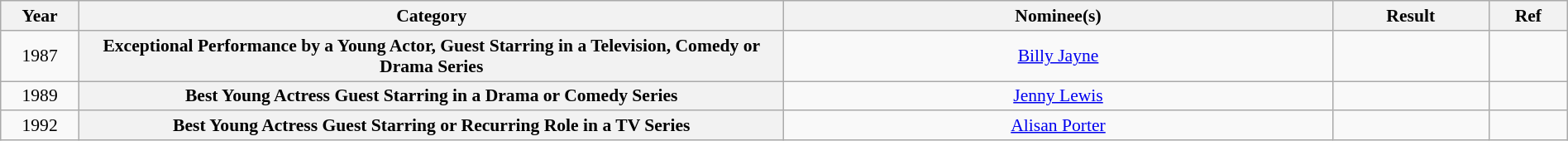<table class="wikitable plainrowheaders" style="font-size: 90%; text-align:center" width=100%>
<tr>
<th scope="col" width="5%">Year</th>
<th scope="col" width="45%">Category</th>
<th scope="col" width="35%">Nominee(s)</th>
<th scope="col" width="10%">Result</th>
<th scope="col" width="5%">Ref</th>
</tr>
<tr>
<td>1987</td>
<th scope="row" style="text-align:center">Exceptional Performance by a Young Actor, Guest Starring in a Television, Comedy or Drama Series</th>
<td><a href='#'>Billy Jayne</a></td>
<td></td>
<td></td>
</tr>
<tr>
<td>1989</td>
<th scope="row" style="text-align:center">Best Young Actress Guest Starring in a Drama or Comedy Series</th>
<td><a href='#'>Jenny Lewis</a></td>
<td></td>
<td></td>
</tr>
<tr>
<td>1992</td>
<th scope="row" style="text-align:center">Best Young Actress Guest Starring or Recurring Role in a TV Series</th>
<td><a href='#'>Alisan Porter</a></td>
<td></td>
<td></td>
</tr>
</table>
